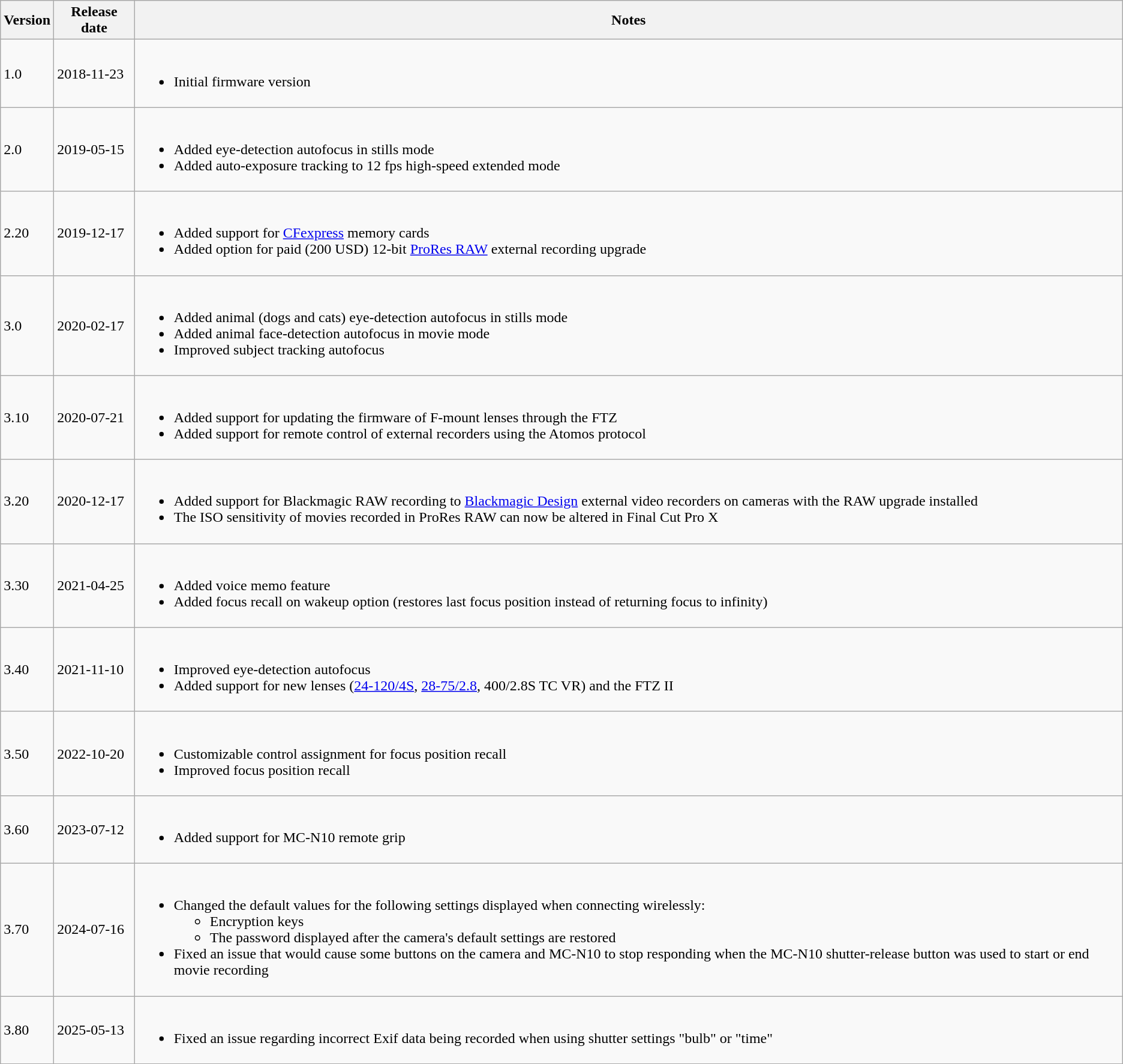<table class="wikitable mw-collapsible">
<tr>
<th>Version</th>
<th>Release date</th>
<th>Notes</th>
</tr>
<tr>
<td>1.0</td>
<td>2018-11-23</td>
<td><br><ul><li>Initial firmware version</li></ul></td>
</tr>
<tr>
<td>2.0</td>
<td>2019-05-15</td>
<td><br><ul><li>Added eye-detection autofocus in stills mode</li><li>Added auto-exposure tracking to 12 fps high-speed extended mode</li></ul></td>
</tr>
<tr>
<td>2.20</td>
<td>2019-12-17</td>
<td><br><ul><li>Added support for <a href='#'>CFexpress</a> memory cards</li><li>Added option for paid (200 USD) 12-bit <a href='#'>ProRes RAW</a> external recording upgrade</li></ul></td>
</tr>
<tr>
<td>3.0</td>
<td>2020-02-17</td>
<td><br><ul><li>Added animal (dogs and cats) eye-detection autofocus in stills mode</li><li>Added animal face-detection autofocus in movie mode</li><li>Improved subject tracking autofocus</li></ul></td>
</tr>
<tr>
<td>3.10</td>
<td>2020-07-21</td>
<td><br><ul><li>Added support for updating the firmware of F-mount lenses through the FTZ</li><li>Added support for remote control of external recorders using the Atomos protocol</li></ul></td>
</tr>
<tr>
<td>3.20</td>
<td>2020-12-17</td>
<td><br><ul><li>Added support for Blackmagic RAW recording to <a href='#'>Blackmagic Design</a> external video recorders on cameras with the RAW upgrade installed</li><li>The ISO sensitivity of movies recorded in ProRes RAW can now be altered in Final Cut Pro X</li></ul></td>
</tr>
<tr>
<td>3.30</td>
<td>2021-04-25</td>
<td><br><ul><li>Added voice memo feature</li><li>Added focus recall on wakeup option (restores last focus position instead of returning focus to infinity)</li></ul></td>
</tr>
<tr>
<td>3.40</td>
<td>2021-11-10</td>
<td><br><ul><li>Improved eye-detection autofocus</li><li>Added support for new lenses (<a href='#'>24-120/4S</a>, <a href='#'>28-75/2.8</a>, 400/2.8S TC VR) and the FTZ II</li></ul></td>
</tr>
<tr>
<td>3.50</td>
<td>2022-10-20</td>
<td><br><ul><li>Customizable control assignment for focus position recall</li><li>Improved focus position recall</li></ul></td>
</tr>
<tr>
<td>3.60</td>
<td>2023-07-12</td>
<td><br><ul><li>Added support for MC-N10 remote grip</li></ul></td>
</tr>
<tr>
<td>3.70</td>
<td>2024-07-16</td>
<td><br><ul><li>Changed the default values for the following settings displayed when connecting wirelessly:<ul><li>Encryption keys</li><li>The password displayed after the camera's default settings are restored</li></ul></li><li>Fixed an issue that would cause some buttons on the camera and MC-N10 to stop responding when the MC-N10 shutter-release button was used to start or end movie recording</li></ul></td>
</tr>
<tr>
<td>3.80</td>
<td>2025-05-13</td>
<td><br><ul><li>Fixed an issue regarding incorrect Exif data being recorded when using shutter settings "bulb" or "time"</li></ul></td>
</tr>
</table>
